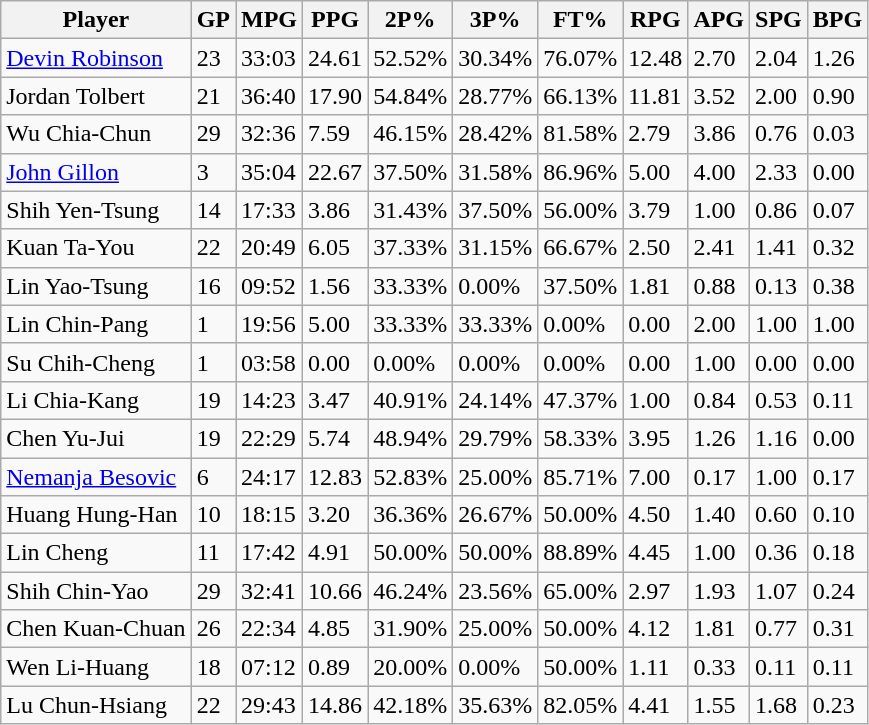<table class="wikitable">
<tr>
<th>Player</th>
<th>GP</th>
<th>MPG</th>
<th>PPG</th>
<th>2P%</th>
<th>3P%</th>
<th>FT%</th>
<th>RPG</th>
<th>APG</th>
<th>SPG</th>
<th>BPG</th>
</tr>
<tr>
<td><a href='#'>Devin Robinson</a></td>
<td>23</td>
<td>33:03</td>
<td>24.61</td>
<td>52.52%</td>
<td>30.34%</td>
<td>76.07%</td>
<td>12.48</td>
<td>2.70</td>
<td>2.04</td>
<td>1.26</td>
</tr>
<tr>
<td>Jordan Tolbert</td>
<td>21</td>
<td>36:40</td>
<td>17.90</td>
<td>54.84%</td>
<td>28.77%</td>
<td>66.13%</td>
<td>11.81</td>
<td>3.52</td>
<td>2.00</td>
<td>0.90</td>
</tr>
<tr>
<td>Wu Chia-Chun</td>
<td>29</td>
<td>32:36</td>
<td>7.59</td>
<td>46.15%</td>
<td>28.42%</td>
<td>81.58%</td>
<td>2.79</td>
<td>3.86</td>
<td>0.76</td>
<td>0.03</td>
</tr>
<tr>
<td><a href='#'>John Gillon</a></td>
<td>3</td>
<td>35:04</td>
<td>22.67</td>
<td>37.50%</td>
<td>31.58%</td>
<td>86.96%</td>
<td>5.00</td>
<td>4.00</td>
<td>2.33</td>
<td>0.00</td>
</tr>
<tr>
<td>Shih Yen-Tsung</td>
<td>14</td>
<td>17:33</td>
<td>3.86</td>
<td>31.43%</td>
<td>37.50%</td>
<td>56.00%</td>
<td>3.79</td>
<td>1.00</td>
<td>0.86</td>
<td>0.07</td>
</tr>
<tr>
<td>Kuan Ta-You</td>
<td>22</td>
<td>20:49</td>
<td>6.05</td>
<td>37.33%</td>
<td>31.15%</td>
<td>66.67%</td>
<td>2.50</td>
<td>2.41</td>
<td>1.41</td>
<td>0.32</td>
</tr>
<tr>
<td>Lin Yao-Tsung</td>
<td>16</td>
<td>09:52</td>
<td>1.56</td>
<td>33.33%</td>
<td>0.00%</td>
<td>37.50%</td>
<td>1.81</td>
<td>0.88</td>
<td>0.13</td>
<td>0.38</td>
</tr>
<tr>
<td>Lin Chin-Pang</td>
<td>1</td>
<td>19:56</td>
<td>5.00</td>
<td>33.33%</td>
<td>33.33%</td>
<td>0.00%</td>
<td>0.00</td>
<td>2.00</td>
<td>1.00</td>
<td>1.00</td>
</tr>
<tr>
<td>Su Chih-Cheng</td>
<td>1</td>
<td>03:58</td>
<td>0.00</td>
<td>0.00%</td>
<td>0.00%</td>
<td>0.00%</td>
<td>0.00</td>
<td>1.00</td>
<td>0.00</td>
<td>0.00</td>
</tr>
<tr>
<td>Li Chia-Kang</td>
<td>19</td>
<td>14:23</td>
<td>3.47</td>
<td>40.91%</td>
<td>24.14%</td>
<td>47.37%</td>
<td>1.00</td>
<td>0.84</td>
<td>0.53</td>
<td>0.11</td>
</tr>
<tr>
<td>Chen Yu-Jui</td>
<td>19</td>
<td>22:29</td>
<td>5.74</td>
<td>48.94%</td>
<td>29.79%</td>
<td>58.33%</td>
<td>3.95</td>
<td>1.26</td>
<td>1.16</td>
<td>0.00</td>
</tr>
<tr>
<td><a href='#'>Nemanja Besovic</a></td>
<td>6</td>
<td>24:17</td>
<td>12.83</td>
<td>52.83%</td>
<td>25.00%</td>
<td>85.71%</td>
<td>7.00</td>
<td>0.17</td>
<td>1.00</td>
<td>0.17</td>
</tr>
<tr>
<td>Huang Hung-Han</td>
<td>10</td>
<td>18:15</td>
<td>3.20</td>
<td>36.36%</td>
<td>26.67%</td>
<td>50.00%</td>
<td>4.50</td>
<td>1.40</td>
<td>0.60</td>
<td>0.10</td>
</tr>
<tr>
<td>Lin Cheng</td>
<td>11</td>
<td>17:42</td>
<td>4.91</td>
<td>50.00%</td>
<td>50.00%</td>
<td>88.89%</td>
<td>4.45</td>
<td>1.00</td>
<td>0.36</td>
<td>0.18</td>
</tr>
<tr>
<td>Shih Chin-Yao</td>
<td>29</td>
<td>32:41</td>
<td>10.66</td>
<td>46.24%</td>
<td>23.56%</td>
<td>65.00%</td>
<td>2.97</td>
<td>1.93</td>
<td>1.07</td>
<td>0.24</td>
</tr>
<tr>
<td>Chen Kuan-Chuan</td>
<td>26</td>
<td>22:34</td>
<td>4.85</td>
<td>31.90%</td>
<td>25.00%</td>
<td>50.00%</td>
<td>4.12</td>
<td>1.81</td>
<td>0.77</td>
<td>0.31</td>
</tr>
<tr>
<td>Wen Li-Huang</td>
<td>18</td>
<td>07:12</td>
<td>0.89</td>
<td>20.00%</td>
<td>0.00%</td>
<td>50.00%</td>
<td>1.11</td>
<td>0.33</td>
<td>0.11</td>
<td>0.11</td>
</tr>
<tr>
<td>Lu Chun-Hsiang</td>
<td>22</td>
<td>29:43</td>
<td>14.86</td>
<td>42.18%</td>
<td>35.63%</td>
<td>82.05%</td>
<td>4.41</td>
<td>1.55</td>
<td>1.68</td>
<td>0.23</td>
</tr>
</table>
